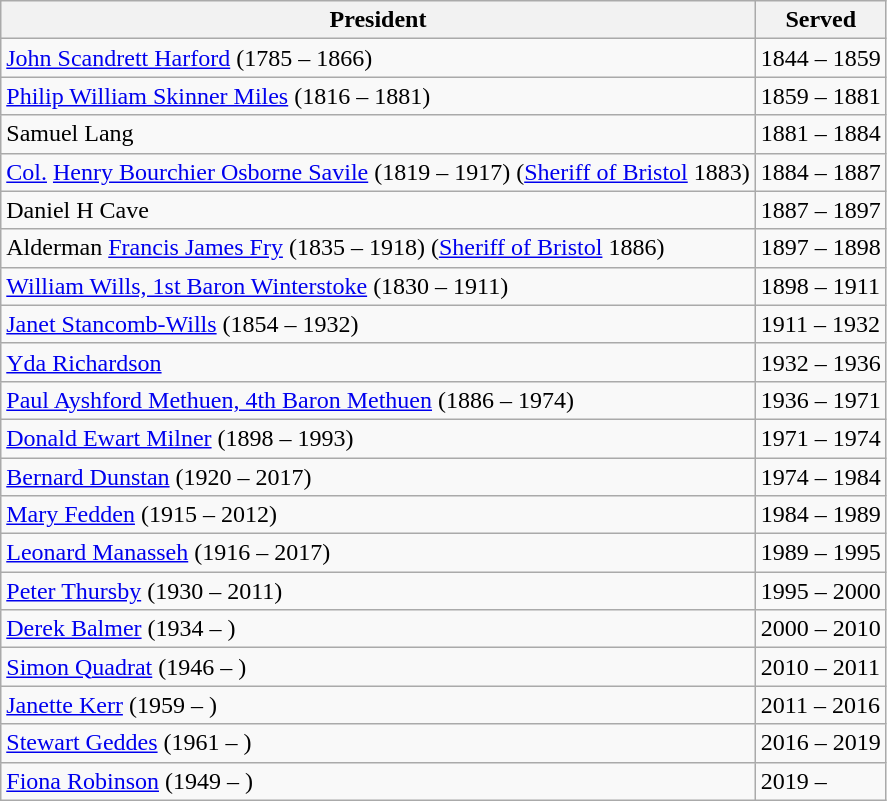<table class="wikitable sortable mw-collapsible">
<tr>
<th>President</th>
<th>Served</th>
</tr>
<tr>
<td><a href='#'>John Scandrett Harford</a> (1785 – 1866)</td>
<td>1844 – 1859</td>
</tr>
<tr>
<td><a href='#'>Philip William Skinner Miles</a> (1816 – 1881)</td>
<td>1859 – 1881</td>
</tr>
<tr>
<td>Samuel Lang</td>
<td>1881 – 1884</td>
</tr>
<tr>
<td><a href='#'>Col.</a> <a href='#'>Henry Bourchier Osborne Savile</a> (1819 – 1917) (<a href='#'>Sheriff of Bristol</a> 1883)</td>
<td>1884 – 1887</td>
</tr>
<tr>
<td>Daniel H Cave</td>
<td>1887 – 1897</td>
</tr>
<tr>
<td>Alderman <a href='#'>Francis James Fry</a> (1835 – 1918) (<a href='#'>Sheriff of Bristol</a> 1886)</td>
<td>1897 – 1898</td>
</tr>
<tr>
<td><a href='#'>William Wills, 1st Baron Winterstoke</a> (1830 – 1911)</td>
<td>1898 – 1911</td>
</tr>
<tr>
<td><a href='#'>Janet Stancomb-Wills</a> (1854 – 1932)</td>
<td>1911 – 1932</td>
</tr>
<tr>
<td><a href='#'>Yda Richardson</a></td>
<td>1932 – 1936</td>
</tr>
<tr>
<td><a href='#'>Paul Ayshford Methuen, 4th Baron Methuen</a> (1886 – 1974)</td>
<td>1936 – 1971</td>
</tr>
<tr>
<td><a href='#'>Donald Ewart Milner</a> (1898 – 1993)</td>
<td>1971 – 1974</td>
</tr>
<tr>
<td><a href='#'>Bernard Dunstan</a> (1920 – 2017)</td>
<td>1974 – 1984</td>
</tr>
<tr>
<td><a href='#'>Mary Fedden</a> (1915 – 2012)</td>
<td>1984 – 1989</td>
</tr>
<tr>
<td><a href='#'>Leonard Manasseh</a> (1916 – 2017)</td>
<td>1989 – 1995</td>
</tr>
<tr>
<td><a href='#'>Peter Thursby</a> (1930 – 2011)</td>
<td>1995 – 2000</td>
</tr>
<tr>
<td><a href='#'>Derek Balmer</a> (1934 – )</td>
<td>2000 – 2010</td>
</tr>
<tr>
<td><a href='#'>Simon Quadrat</a> (1946 – )</td>
<td>2010 – 2011</td>
</tr>
<tr>
<td><a href='#'>Janette Kerr</a> (1959 – )</td>
<td>2011 – 2016</td>
</tr>
<tr>
<td><a href='#'>Stewart Geddes</a> (1961 – )</td>
<td>2016 – 2019</td>
</tr>
<tr>
<td><a href='#'>Fiona Robinson</a> (1949 – )</td>
<td>2019 –</td>
</tr>
</table>
